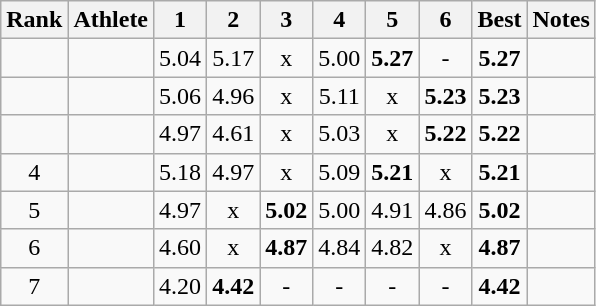<table class="wikitable sortable" style="text-align:center">
<tr>
<th>Rank</th>
<th>Athlete</th>
<th>1</th>
<th>2</th>
<th>3</th>
<th>4</th>
<th>5</th>
<th>6</th>
<th>Best</th>
<th>Notes</th>
</tr>
<tr>
<td></td>
<td style="text-align:left"></td>
<td>5.04</td>
<td>5.17</td>
<td>x</td>
<td>5.00</td>
<td><strong>5.27</strong></td>
<td>-</td>
<td><strong>5.27</strong></td>
<td></td>
</tr>
<tr>
<td></td>
<td style="text-align:left"></td>
<td>5.06</td>
<td>4.96</td>
<td>x</td>
<td>5.11</td>
<td>x</td>
<td><strong>5.23</strong></td>
<td><strong>5.23</strong></td>
<td></td>
</tr>
<tr>
<td></td>
<td style="text-align:left"></td>
<td>4.97</td>
<td>4.61</td>
<td>x</td>
<td>5.03</td>
<td>x</td>
<td><strong>5.22</strong></td>
<td><strong>5.22</strong></td>
<td></td>
</tr>
<tr>
<td>4</td>
<td style="text-align:left"></td>
<td>5.18</td>
<td>4.97</td>
<td>x</td>
<td>5.09</td>
<td><strong>5.21</strong></td>
<td>x</td>
<td><strong>5.21</strong></td>
<td></td>
</tr>
<tr>
<td>5</td>
<td style="text-align:left"></td>
<td>4.97</td>
<td>x</td>
<td><strong>5.02</strong></td>
<td>5.00</td>
<td>4.91</td>
<td>4.86</td>
<td><strong>5.02</strong></td>
<td></td>
</tr>
<tr>
<td>6</td>
<td style="text-align:left"></td>
<td>4.60</td>
<td>x</td>
<td><strong>4.87</strong></td>
<td>4.84</td>
<td>4.82</td>
<td>x</td>
<td><strong>4.87</strong></td>
<td></td>
</tr>
<tr>
<td>7</td>
<td style="text-align:left"></td>
<td>4.20</td>
<td><strong>4.42</strong></td>
<td>-</td>
<td>-</td>
<td>-</td>
<td>-</td>
<td><strong>4.42</strong></td>
<td></td>
</tr>
</table>
